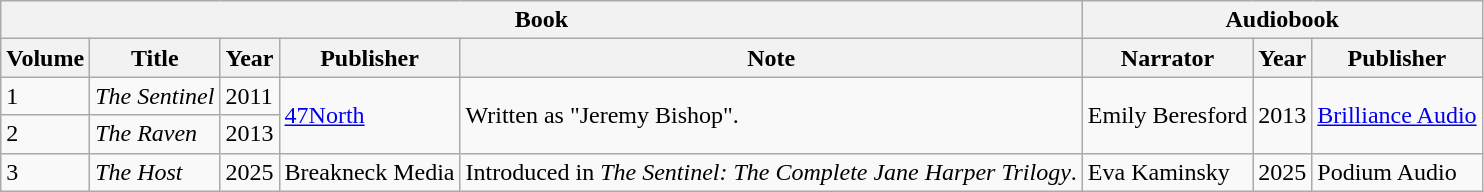<table class="wikitable">
<tr>
<th colspan="5">Book</th>
<th colspan="3">Audiobook</th>
</tr>
<tr>
<th>Volume</th>
<th>Title</th>
<th>Year</th>
<th>Publisher</th>
<th>Note</th>
<th>Narrator</th>
<th>Year</th>
<th>Publisher</th>
</tr>
<tr>
<td>1</td>
<td><em>The Sentinel</em></td>
<td>2011</td>
<td rowspan="2"><a href='#'>47North</a></td>
<td rowspan="2">Written as "Jeremy Bishop".</td>
<td rowspan="2">Emily Beresford</td>
<td rowspan="2">2013</td>
<td rowspan="2"><a href='#'>Brilliance Audio</a></td>
</tr>
<tr>
<td>2</td>
<td><em>The Raven</em></td>
<td>2013</td>
</tr>
<tr>
<td>3</td>
<td><em>The Host</em></td>
<td>2025</td>
<td>Breakneck Media</td>
<td>Introduced in <em>The Sentinel: The Complete Jane Harper Trilogy</em>.</td>
<td rowspan="1">Eva Kaminsky</td>
<td rowspan="1">2025</td>
<td>Podium Audio</td>
</tr>
</table>
